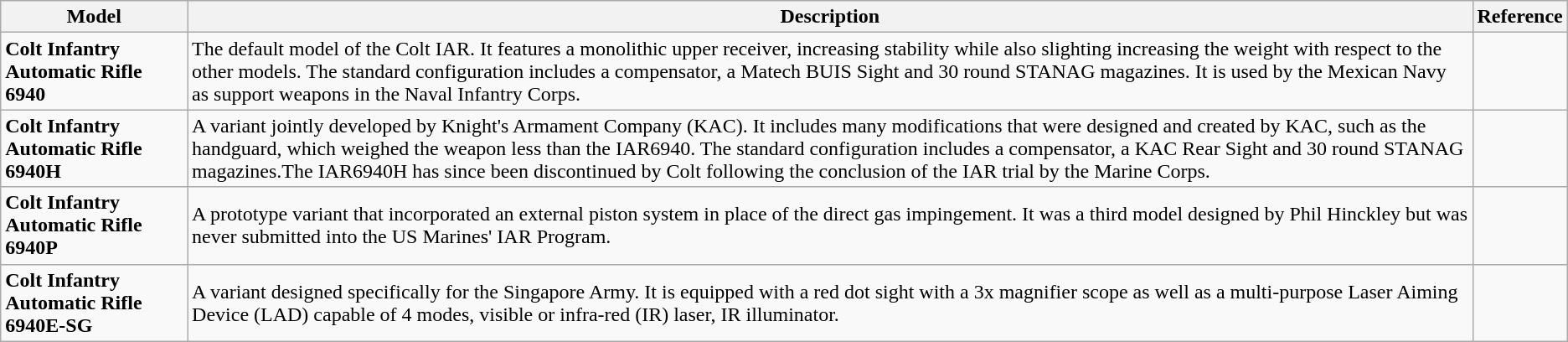<table class="wikitable">
<tr>
<th>Model</th>
<th>Description</th>
<th>Reference</th>
</tr>
<tr>
<td><strong>Colt Infantry Automatic Rifle 6940</strong></td>
<td>The default model of the Colt IAR. It features a monolithic upper receiver, increasing stability while also slighting increasing the weight with respect to the other models. The standard configuration includes a compensator, a Matech BUIS Sight and 30 round STANAG magazines. It is used by the Mexican Navy as support weapons in the Naval Infantry Corps.</td>
<td></td>
</tr>
<tr>
<td><strong>Colt Infantry Automatic Rifle 6940H</strong></td>
<td>A variant jointly developed by Knight's Armament Company (KAC). It includes many modifications that were designed and created by KAC, such as the handguard, which weighed the weapon less than the IAR6940. The standard configuration includes a compensator, a KAC Rear Sight and 30 round STANAG magazines.The IAR6940H has since been discontinued by Colt following the conclusion of the IAR trial by the Marine Corps.</td>
<td></td>
</tr>
<tr>
<td><strong>Colt Infantry Automatic Rifle 6940P</strong></td>
<td>A prototype variant that incorporated an external piston system in place of the direct gas impingement. It was a third model designed by Phil Hinckley but was never submitted into the US Marines' IAR Program.</td>
<td></td>
</tr>
<tr>
<td><strong>Colt Infantry Automatic Rifle 6940E-SG</strong></td>
<td>A variant designed specifically for the Singapore Army. It is equipped with a red dot sight with a 3x magnifier scope as well as a multi-purpose Laser Aiming Device (LAD) capable of 4 modes, visible or infra-red (IR) laser, IR illuminator.</td>
<td></td>
</tr>
</table>
